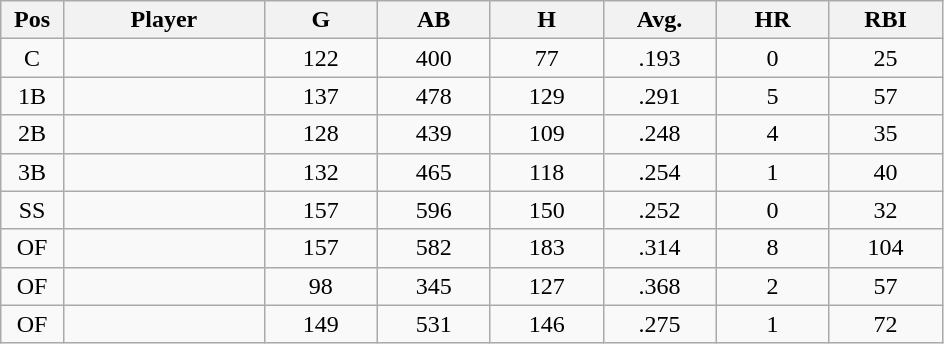<table class="wikitable sortable">
<tr>
<th bgcolor="#DDDDFF" width="5%">Pos</th>
<th bgcolor="#DDDDFF" width="16%">Player</th>
<th bgcolor="#DDDDFF" width="9%">G</th>
<th bgcolor="#DDDDFF" width="9%">AB</th>
<th bgcolor="#DDDDFF" width="9%">H</th>
<th bgcolor="#DDDDFF" width="9%">Avg.</th>
<th bgcolor="#DDDDFF" width="9%">HR</th>
<th bgcolor="#DDDDFF" width="9%">RBI</th>
</tr>
<tr align="center">
<td>C</td>
<td></td>
<td>122</td>
<td>400</td>
<td>77</td>
<td>.193</td>
<td>0</td>
<td>25</td>
</tr>
<tr align="center">
<td>1B</td>
<td></td>
<td>137</td>
<td>478</td>
<td>129</td>
<td>.291</td>
<td>5</td>
<td>57</td>
</tr>
<tr align="center">
<td>2B</td>
<td></td>
<td>128</td>
<td>439</td>
<td>109</td>
<td>.248</td>
<td>4</td>
<td>35</td>
</tr>
<tr align="center">
<td>3B</td>
<td></td>
<td>132</td>
<td>465</td>
<td>118</td>
<td>.254</td>
<td>1</td>
<td>40</td>
</tr>
<tr align="center">
<td>SS</td>
<td></td>
<td>157</td>
<td>596</td>
<td>150</td>
<td>.252</td>
<td>0</td>
<td>32</td>
</tr>
<tr align="center">
<td>OF</td>
<td></td>
<td>157</td>
<td>582</td>
<td>183</td>
<td>.314</td>
<td>8</td>
<td>104</td>
</tr>
<tr align="center">
<td>OF</td>
<td></td>
<td>98</td>
<td>345</td>
<td>127</td>
<td>.368</td>
<td>2</td>
<td>57</td>
</tr>
<tr align="center">
<td>OF</td>
<td></td>
<td>149</td>
<td>531</td>
<td>146</td>
<td>.275</td>
<td>1</td>
<td>72</td>
</tr>
</table>
